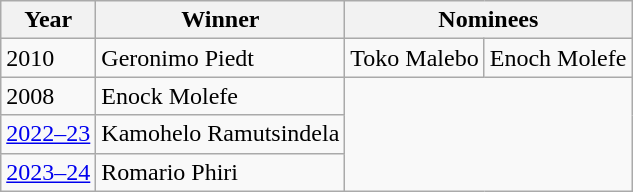<table class="wikitable">
<tr>
<th>Year</th>
<th>Winner</th>
<th colspan="2">Nominees</th>
</tr>
<tr>
<td>2010</td>
<td>Geronimo Piedt</td>
<td>Toko Malebo</td>
<td>Enoch Molefe</td>
</tr>
<tr>
<td>2008</td>
<td>Enock Molefe</td>
</tr>
<tr>
<td><a href='#'>2022–23</a></td>
<td>Kamohelo Ramutsindela</td>
</tr>
<tr>
<td><a href='#'>2023–24</a></td>
<td>Romario Phiri</td>
</tr>
</table>
